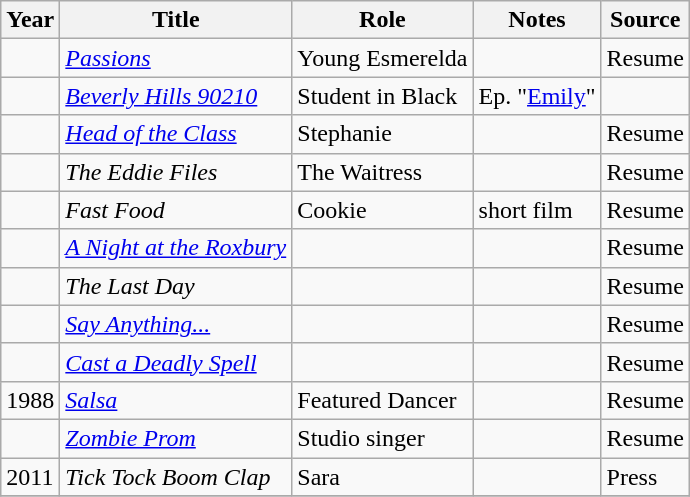<table class="wikitable sortable plainrowheaders">
<tr>
<th>Year</th>
<th>Title</th>
<th>Role</th>
<th class="unsortable">Notes</th>
<th class="unsortable">Source</th>
</tr>
<tr>
<td></td>
<td><em><a href='#'>Passions</a></em></td>
<td>Young Esmerelda</td>
<td></td>
<td>Resume</td>
</tr>
<tr>
<td></td>
<td><em><a href='#'>Beverly Hills 90210</a></em></td>
<td>Student in Black</td>
<td>Ep. "<a href='#'>Emily</a>"</td>
<td></td>
</tr>
<tr>
<td></td>
<td><em><a href='#'>Head of the Class</a></em></td>
<td>Stephanie</td>
<td></td>
<td>Resume</td>
</tr>
<tr>
<td></td>
<td><em>The Eddie Files</em></td>
<td>The Waitress</td>
<td></td>
<td>Resume</td>
</tr>
<tr>
<td></td>
<td><em>Fast Food</em></td>
<td>Cookie</td>
<td>short film</td>
<td>Resume</td>
</tr>
<tr>
<td></td>
<td><em><a href='#'>A Night at the Roxbury</a></em></td>
<td></td>
<td></td>
<td>Resume</td>
</tr>
<tr>
<td></td>
<td><em>The Last Day</em></td>
<td></td>
<td></td>
<td>Resume</td>
</tr>
<tr>
<td></td>
<td><em><a href='#'>Say Anything...</a></em></td>
<td></td>
<td></td>
<td>Resume</td>
</tr>
<tr>
<td></td>
<td><em><a href='#'>Cast a Deadly Spell</a></em></td>
<td></td>
<td></td>
<td>Resume</td>
</tr>
<tr>
<td>1988</td>
<td><em><a href='#'>Salsa</a></em></td>
<td>Featured Dancer</td>
<td></td>
<td>Resume</td>
</tr>
<tr>
<td></td>
<td><em><a href='#'>Zombie Prom</a></em></td>
<td>Studio singer</td>
<td></td>
<td>Resume</td>
</tr>
<tr>
<td>2011</td>
<td><em>Tick Tock Boom Clap</em></td>
<td>Sara</td>
<td></td>
<td>Press</td>
</tr>
<tr>
</tr>
</table>
